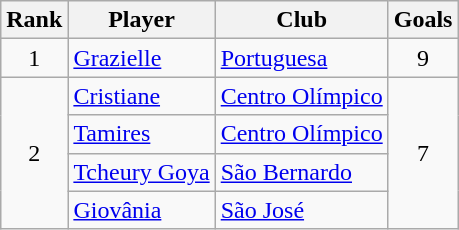<table class="wikitable sortable" style="text-align:center">
<tr>
<th>Rank</th>
<th>Player</th>
<th>Club</th>
<th>Goals</th>
</tr>
<tr>
<td rowspan=1>1</td>
<td align=left> <a href='#'>Grazielle</a></td>
<td align=left><a href='#'>Portuguesa</a></td>
<td rowspan=1>9</td>
</tr>
<tr>
<td rowspan=4>2</td>
<td align=left> <a href='#'>Cristiane</a></td>
<td align=left><a href='#'>Centro Olímpico</a></td>
<td rowspan=4>7</td>
</tr>
<tr>
<td align=left> <a href='#'>Tamires</a></td>
<td align=left><a href='#'>Centro Olímpico</a></td>
</tr>
<tr>
<td align=left> <a href='#'>Tcheury Goya</a></td>
<td align=left><a href='#'>São Bernardo</a></td>
</tr>
<tr>
<td align=left> <a href='#'>Giovânia</a></td>
<td align=left><a href='#'>São José</a></td>
</tr>
</table>
